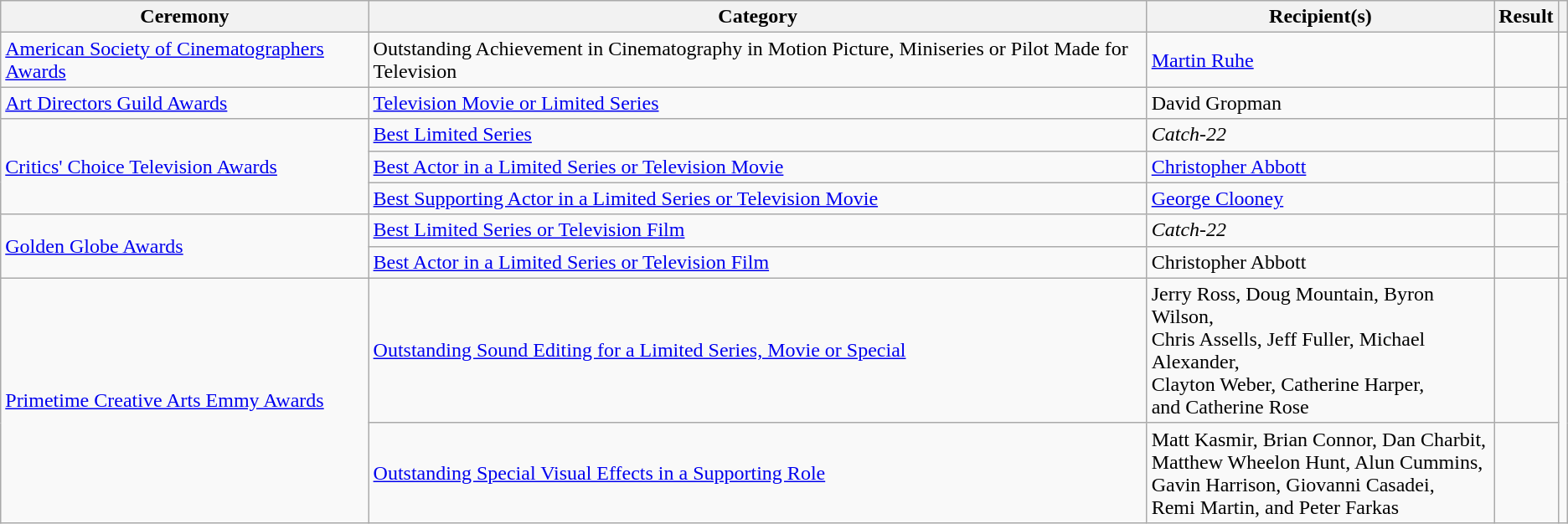<table class="wikitable sortable plainrowheaders">
<tr>
<th>Ceremony</th>
<th>Category</th>
<th>Recipient(s)</th>
<th>Result</th>
<th></th>
</tr>
<tr>
<td><a href='#'>American Society of Cinematographers Awards</a></td>
<td>Outstanding Achievement in Cinematography in Motion Picture, Miniseries or Pilot Made for Television</td>
<td><a href='#'>Martin Ruhe</a> </td>
<td></td>
<td align="center"></td>
</tr>
<tr>
<td><a href='#'>Art Directors Guild Awards</a></td>
<td><a href='#'>Television Movie or Limited Series</a></td>
<td>David Gropman</td>
<td></td>
<td align="center"></td>
</tr>
<tr>
<td rowspan="3"><a href='#'>Critics' Choice Television Awards</a></td>
<td><a href='#'>Best Limited Series</a></td>
<td><em>Catch-22</em></td>
<td></td>
<td align="center" rowspan="3"></td>
</tr>
<tr>
<td><a href='#'>Best Actor in a Limited Series or Television Movie</a></td>
<td><a href='#'>Christopher Abbott</a></td>
<td></td>
</tr>
<tr>
<td><a href='#'>Best Supporting Actor in a Limited Series or Television Movie</a></td>
<td><a href='#'>George Clooney</a></td>
<td></td>
</tr>
<tr>
<td rowspan="2"><a href='#'>Golden Globe Awards</a></td>
<td><a href='#'>Best Limited Series or Television Film</a></td>
<td><em>Catch-22</em></td>
<td></td>
<td align="center" rowspan="2"></td>
</tr>
<tr>
<td><a href='#'>Best Actor in a Limited Series or Television Film</a></td>
<td>Christopher Abbott</td>
<td></td>
</tr>
<tr>
<td rowspan="2"><a href='#'>Primetime Creative Arts Emmy Awards</a></td>
<td><a href='#'>Outstanding Sound Editing for a Limited Series, Movie or Special</a></td>
<td>Jerry Ross, Doug Mountain, Byron Wilson, <br> Chris Assells, Jeff Fuller, Michael Alexander, <br> Clayton Weber, Catherine Harper, <br> and Catherine Rose </td>
<td></td>
<td align="center" rowspan="2"></td>
</tr>
<tr>
<td><a href='#'>Outstanding Special Visual Effects in a Supporting Role</a></td>
<td>Matt Kasmir, Brian Connor, Dan Charbit, <br> Matthew Wheelon Hunt, Alun Cummins, <br> Gavin Harrison, Giovanni Casadei, <br> Remi Martin, and Peter Farkas </td>
<td></td>
</tr>
</table>
